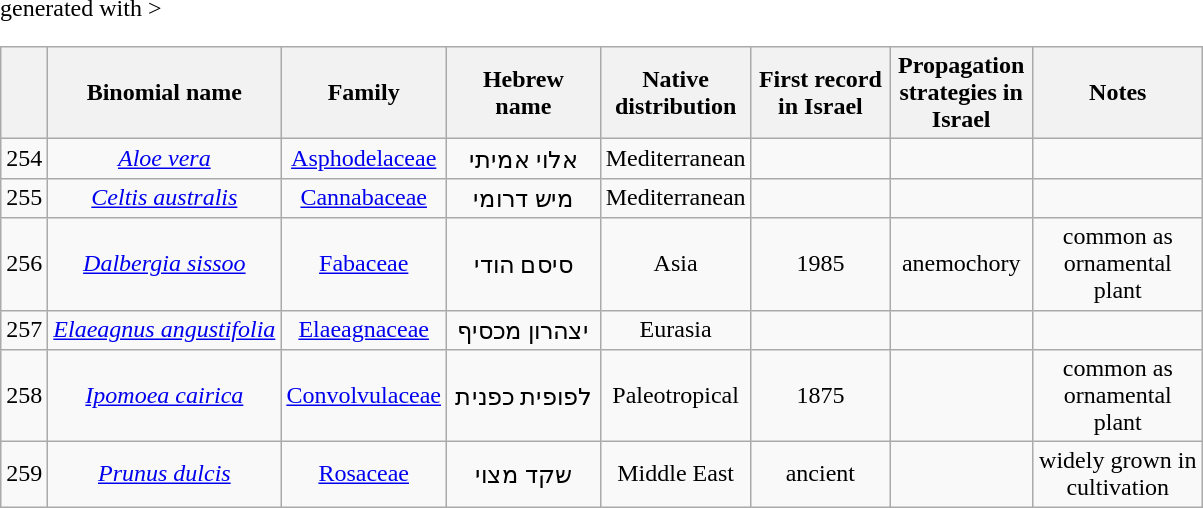<table class="wikitable sortable" <hiddentext>generated with >
<tr style="font-weight:bold" align="center">
<th width="24" height="38"> </th>
<th width="148" height="38">Binomial name</th>
<th width="74">Family</th>
<th width="95">Hebrew name</th>
<th width="70">Native distribution</th>
<th width="85">First record in Israel</th>
<th width="88">Propagation strategies in Israel</th>
<th width="106">Notes</th>
</tr>
<tr align="center">
<td height="13">254</td>
<td><em><a href='#'>Aloe vera</a></em></td>
<td><a href='#'>Asphodelaceae</a></td>
<td>אלוי אמיתי</td>
<td>Mediterranean</td>
<td> </td>
<td> </td>
<td> </td>
</tr>
<tr align="center">
<td height="13">255</td>
<td><em><a href='#'>Celtis australis</a></em></td>
<td><a href='#'>Cannabaceae</a></td>
<td>מיש דרומי</td>
<td>Mediterranean</td>
<td> </td>
<td> </td>
<td> </td>
</tr>
<tr align="center">
<td height="13">256</td>
<td><em><a href='#'>Dalbergia sissoo</a></em></td>
<td><a href='#'>Fabaceae</a></td>
<td>סיסם הודי</td>
<td>Asia</td>
<td>1985</td>
<td>anemochory</td>
<td>common as ornamental plant</td>
</tr>
<tr align="center">
<td height="13">257</td>
<td><em><a href='#'>Elaeagnus angustifolia</a></em></td>
<td><a href='#'>Elaeagnaceae</a></td>
<td>יצהרון מכסיף</td>
<td>Eurasia</td>
<td> </td>
<td> </td>
<td> </td>
</tr>
<tr align="center">
<td height="13">258</td>
<td><em><a href='#'>Ipomoea cairica</a></em></td>
<td><a href='#'>Convolvulaceae</a></td>
<td>לפופית כפנית</td>
<td>Paleotropical</td>
<td>1875</td>
<td> </td>
<td>common as ornamental plant</td>
</tr>
<tr align="center">
<td height="13">259</td>
<td><em><a href='#'>Prunus dulcis</a></em></td>
<td><a href='#'>Rosaceae</a></td>
<td>שקד מצוי</td>
<td>Middle East</td>
<td>ancient</td>
<td> </td>
<td>widely grown in cultivation</td>
</tr>
</table>
